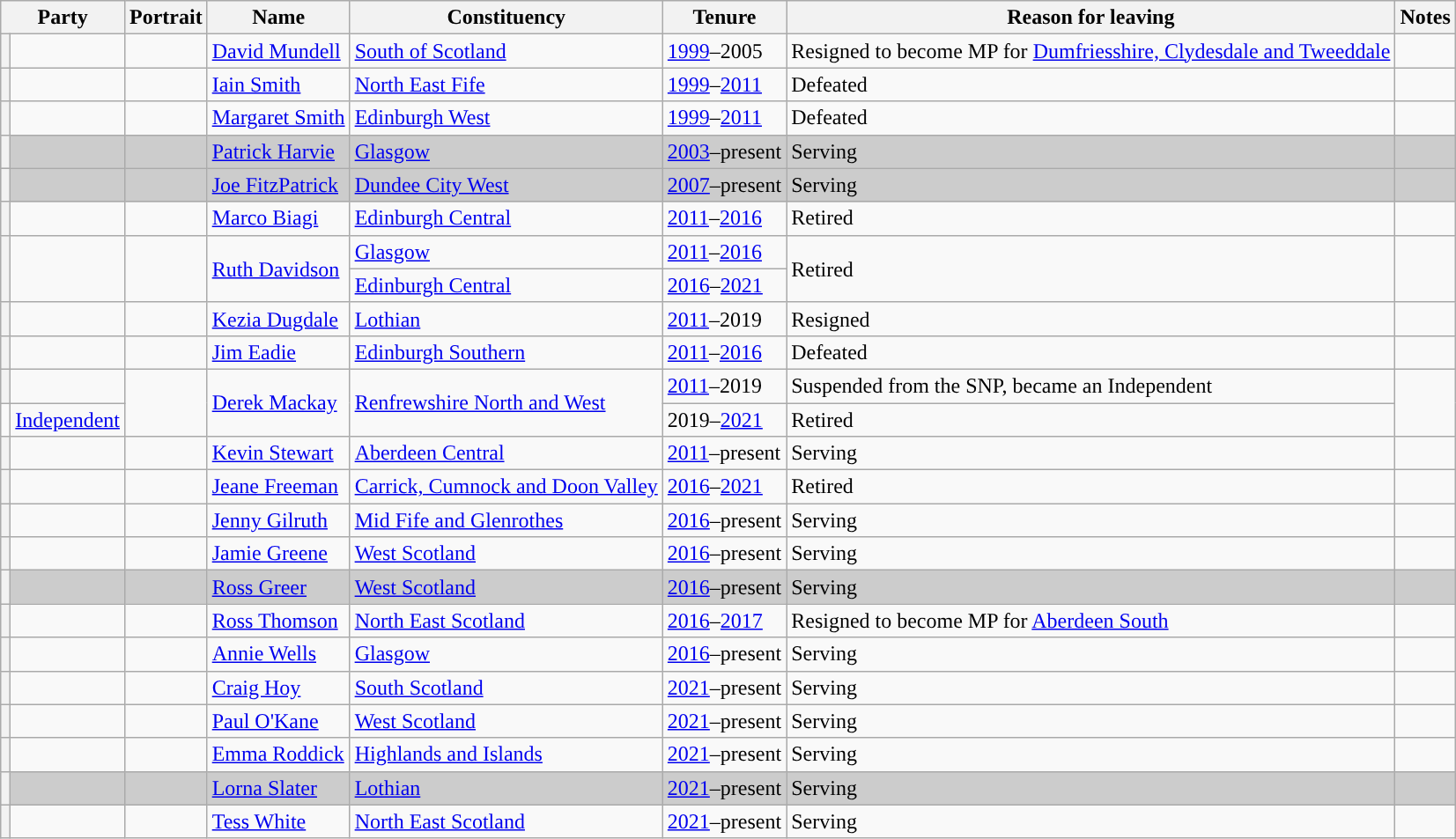<table class="wikitable sortable">
<tr>
<th colspan=2>Party</th>
<th class="unsortable">Portrait</th>
<th class="unsortable">Name</th>
<th class="unsortable">Constituency</th>
<th>Tenure</th>
<th>Reason for leaving</th>
<th class="unsortable">Notes</th>
</tr>
<tr>
<th style="background-color: "></th>
<td></td>
<td></td>
<td><a href='#'>David Mundell</a></td>
<td><a href='#'>South of Scotland</a></td>
<td><a href='#'>1999</a>–2005</td>
<td>Resigned to become MP for <a href='#'>Dumfriesshire, Clydesdale and Tweeddale</a></td>
<td></td>
</tr>
<tr>
<th style="background-color: "></th>
<td></td>
<td></td>
<td><a href='#'>Iain Smith</a></td>
<td><a href='#'>North East Fife</a></td>
<td><a href='#'>1999</a>–<a href='#'>2011</a></td>
<td>Defeated</td>
<td></td>
</tr>
<tr>
<th style="background-color: "></th>
<td></td>
<td></td>
<td><a href='#'>Margaret Smith</a></td>
<td><a href='#'>Edinburgh West</a></td>
<td><a href='#'>1999</a>–<a href='#'>2011</a></td>
<td>Defeated</td>
<td></td>
</tr>
<tr style="background:#ccc;">
<th style="background-color: "></th>
<td></td>
<td></td>
<td><a href='#'>Patrick Harvie</a></td>
<td><a href='#'>Glasgow</a></td>
<td><a href='#'>2003</a>–present</td>
<td>Serving</td>
<td></td>
</tr>
<tr style="background:#ccc;">
<th style="background-color: "></th>
<td></td>
<td></td>
<td><a href='#'>Joe FitzPatrick</a></td>
<td><a href='#'>Dundee City West</a></td>
<td><a href='#'>2007</a>–present</td>
<td>Serving</td>
<td></td>
</tr>
<tr>
<th style="background-color: "></th>
<td></td>
<td></td>
<td><a href='#'>Marco Biagi</a></td>
<td><a href='#'>Edinburgh Central</a></td>
<td><a href='#'>2011</a>–<a href='#'>2016</a></td>
<td>Retired</td>
<td></td>
</tr>
<tr>
<th rowspan=2 style="background-color: "></th>
<td rowspan=2></td>
<td rowspan=2></td>
<td rowspan=2><a href='#'>Ruth Davidson</a></td>
<td><a href='#'>Glasgow</a></td>
<td><a href='#'>2011</a>–<a href='#'>2016</a></td>
<td rowspan=2>Retired</td>
<td rowspan=2></td>
</tr>
<tr>
<td><a href='#'>Edinburgh Central</a></td>
<td><a href='#'>2016</a>–<a href='#'>2021</a></td>
</tr>
<tr>
<th style="background-color: "></th>
<td><a href='#'></a></td>
<td></td>
<td><a href='#'>Kezia Dugdale</a></td>
<td><a href='#'>Lothian</a></td>
<td><a href='#'>2011</a>–2019</td>
<td>Resigned</td>
<td></td>
</tr>
<tr>
<th style="background-color: "></th>
<td></td>
<td></td>
<td><a href='#'>Jim Eadie</a></td>
<td><a href='#'>Edinburgh Southern</a></td>
<td><a href='#'>2011</a>–<a href='#'>2016</a></td>
<td>Defeated</td>
<td></td>
</tr>
<tr>
<th style="background-color: "></th>
<td></td>
<td rowspan=2></td>
<td rowspan=2><a href='#'>Derek Mackay</a></td>
<td rowspan=2><a href='#'>Renfrewshire North and West</a></td>
<td><a href='#'>2011</a>–2019</td>
<td>Suspended from the SNP, became an Independent</td>
<td rowspan=2></td>
</tr>
<tr>
<td style="background-color: "></td>
<td><a href='#'>Independent</a></td>
<td>2019–<a href='#'>2021</a></td>
<td>Retired</td>
</tr>
<tr -style="background:#ccc;">
<th style="background-color: "></th>
<td></td>
<td></td>
<td><a href='#'>Kevin Stewart</a></td>
<td><a href='#'>Aberdeen Central</a></td>
<td><a href='#'>2011</a>–present</td>
<td>Serving</td>
<td></td>
</tr>
<tr>
<th style="background-color: "></th>
<td></td>
<td></td>
<td><a href='#'>Jeane Freeman</a></td>
<td><a href='#'>Carrick, Cumnock and Doon Valley</a></td>
<td><a href='#'>2016</a>–<a href='#'>2021</a></td>
<td>Retired</td>
<td></td>
</tr>
<tr -style="background:#ccc;">
<th style="background-color: "></th>
<td></td>
<td></td>
<td><a href='#'>Jenny Gilruth</a></td>
<td><a href='#'>Mid Fife and Glenrothes</a></td>
<td><a href='#'>2016</a>–present</td>
<td>Serving</td>
<td></td>
</tr>
<tr -style="background:#ccc;">
<th style="background-color: "></th>
<td></td>
<td></td>
<td><a href='#'>Jamie Greene</a></td>
<td><a href='#'>West Scotland</a></td>
<td><a href='#'>2016</a>–present</td>
<td>Serving</td>
<td></td>
</tr>
<tr style="background:#ccc;">
<th style="background-color: "></th>
<td></td>
<td></td>
<td><a href='#'>Ross Greer</a></td>
<td><a href='#'>West Scotland</a></td>
<td><a href='#'>2016</a>–present</td>
<td>Serving</td>
<td></td>
</tr>
<tr>
<th style="background-color: "></th>
<td></td>
<td></td>
<td><a href='#'>Ross Thomson</a></td>
<td><a href='#'>North East Scotland</a></td>
<td><a href='#'>2016</a>–<a href='#'>2017</a></td>
<td>Resigned to become MP for <a href='#'>Aberdeen South</a></td>
<td></td>
</tr>
<tr -style="background:#ccc;">
<th style="background-color: "></th>
<td></td>
<td></td>
<td><a href='#'>Annie Wells</a></td>
<td><a href='#'>Glasgow</a></td>
<td><a href='#'>2016</a>–present</td>
<td>Serving</td>
<td></td>
</tr>
<tr -style="background:#ccc;">
<th style="background-color: "></th>
<td></td>
<td></td>
<td><a href='#'>Craig Hoy</a></td>
<td><a href='#'>South Scotland</a></td>
<td><a href='#'>2021</a>–present</td>
<td>Serving</td>
<td></td>
</tr>
<tr -style="background:#ccc;">
<th style="background-color: "></th>
<td><a href='#'></a></td>
<td></td>
<td><a href='#'>Paul O'Kane</a></td>
<td><a href='#'>West Scotland</a></td>
<td><a href='#'>2021</a>–present</td>
<td>Serving</td>
<td></td>
</tr>
<tr -style="background:#ccc;">
<th style="background-color: "></th>
<td></td>
<td></td>
<td><a href='#'>Emma Roddick</a></td>
<td><a href='#'>Highlands and Islands</a></td>
<td><a href='#'>2021</a>–present</td>
<td>Serving</td>
<td></td>
</tr>
<tr style="background:#ccc;">
<th style="background-color: "></th>
<td></td>
<td></td>
<td><a href='#'>Lorna Slater</a></td>
<td><a href='#'>Lothian</a></td>
<td><a href='#'>2021</a>–present</td>
<td>Serving</td>
<td></td>
</tr>
<tr -style="background:#ccc;">
<th style="background-color: "></th>
<td></td>
<td></td>
<td><a href='#'>Tess White</a></td>
<td><a href='#'>North East Scotland</a></td>
<td><a href='#'>2021</a>–present</td>
<td>Serving</td>
<td></td>
</tr>
</table>
